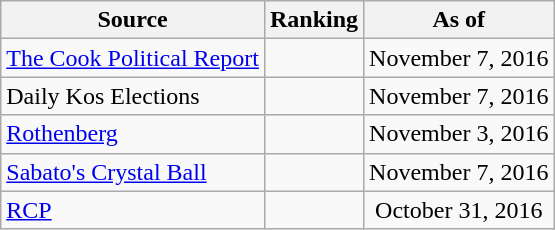<table class="wikitable" style="text-align:center">
<tr>
<th>Source</th>
<th>Ranking</th>
<th>As of</th>
</tr>
<tr>
<td align=left><a href='#'>The Cook Political Report</a></td>
<td></td>
<td>November 7, 2016</td>
</tr>
<tr>
<td align=left>Daily Kos Elections</td>
<td></td>
<td>November 7, 2016</td>
</tr>
<tr>
<td align=left><a href='#'>Rothenberg</a></td>
<td></td>
<td>November 3, 2016</td>
</tr>
<tr>
<td align=left><a href='#'>Sabato's Crystal Ball</a></td>
<td></td>
<td>November 7, 2016</td>
</tr>
<tr>
<td align="left"><a href='#'>RCP</a></td>
<td></td>
<td>October 31, 2016</td>
</tr>
</table>
